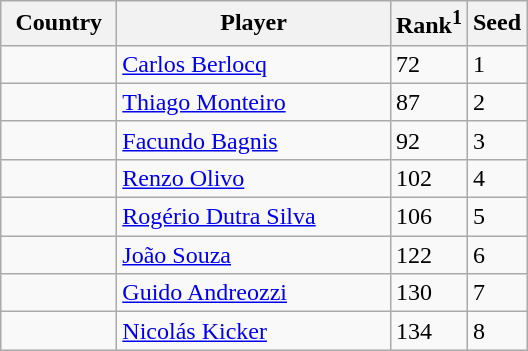<table class="sortable wikitable">
<tr>
<th width="70">Country</th>
<th width="175">Player</th>
<th>Rank<sup>1</sup></th>
<th>Seed</th>
</tr>
<tr>
<td></td>
<td><a href='#'>Carlos Berlocq</a></td>
<td>72</td>
<td>1</td>
</tr>
<tr>
<td></td>
<td><a href='#'>Thiago Monteiro</a></td>
<td>87</td>
<td>2</td>
</tr>
<tr>
<td></td>
<td><a href='#'>Facundo Bagnis</a></td>
<td>92</td>
<td>3</td>
</tr>
<tr>
<td></td>
<td><a href='#'>Renzo Olivo</a></td>
<td>102</td>
<td>4</td>
</tr>
<tr>
<td></td>
<td><a href='#'>Rogério Dutra Silva</a></td>
<td>106</td>
<td>5</td>
</tr>
<tr>
<td></td>
<td><a href='#'>João Souza</a></td>
<td>122</td>
<td>6</td>
</tr>
<tr>
<td></td>
<td><a href='#'>Guido Andreozzi</a></td>
<td>130</td>
<td>7</td>
</tr>
<tr>
<td></td>
<td><a href='#'>Nicolás Kicker</a></td>
<td>134</td>
<td>8</td>
</tr>
</table>
